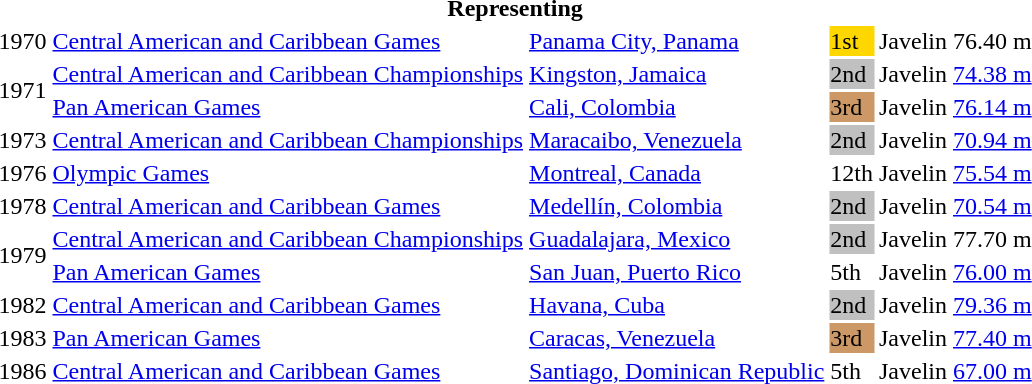<table>
<tr>
<th colspan="6">Representing </th>
</tr>
<tr>
<td>1970</td>
<td><a href='#'>Central American and Caribbean Games</a></td>
<td><a href='#'>Panama City, Panama</a></td>
<td bgcolor="gold">1st</td>
<td>Javelin</td>
<td>76.40 m</td>
</tr>
<tr>
<td rowspan=2>1971</td>
<td><a href='#'>Central American and Caribbean Championships</a></td>
<td><a href='#'>Kingston, Jamaica</a></td>
<td bgcolor="silver">2nd</td>
<td>Javelin</td>
<td><a href='#'>74.38 m</a></td>
</tr>
<tr>
<td><a href='#'>Pan American Games</a></td>
<td><a href='#'>Cali, Colombia</a></td>
<td bgcolor="cc9966">3rd</td>
<td>Javelin</td>
<td><a href='#'>76.14 m</a></td>
</tr>
<tr>
<td>1973</td>
<td><a href='#'>Central American and Caribbean Championships</a></td>
<td><a href='#'>Maracaibo, Venezuela</a></td>
<td bgcolor="silver">2nd</td>
<td>Javelin</td>
<td><a href='#'>70.94 m</a></td>
</tr>
<tr>
<td>1976</td>
<td><a href='#'>Olympic Games</a></td>
<td><a href='#'>Montreal, Canada</a></td>
<td>12th</td>
<td>Javelin</td>
<td><a href='#'>75.54 m</a></td>
</tr>
<tr>
<td>1978</td>
<td><a href='#'>Central American and Caribbean Games</a></td>
<td><a href='#'>Medellín, Colombia</a></td>
<td bgcolor="silver">2nd</td>
<td>Javelin</td>
<td><a href='#'>70.54 m</a></td>
</tr>
<tr>
<td rowspan=2>1979</td>
<td><a href='#'>Central American and Caribbean Championships</a></td>
<td><a href='#'>Guadalajara, Mexico</a></td>
<td bgcolor="silver">2nd</td>
<td>Javelin</td>
<td>77.70 m</td>
</tr>
<tr>
<td><a href='#'>Pan American Games</a></td>
<td><a href='#'>San Juan, Puerto Rico</a></td>
<td>5th</td>
<td>Javelin</td>
<td><a href='#'>76.00 m</a></td>
</tr>
<tr>
<td>1982</td>
<td><a href='#'>Central American and Caribbean Games</a></td>
<td><a href='#'>Havana, Cuba</a></td>
<td bgcolor="silver">2nd</td>
<td>Javelin</td>
<td><a href='#'>79.36 m</a></td>
</tr>
<tr>
<td>1983</td>
<td><a href='#'>Pan American Games</a></td>
<td><a href='#'>Caracas, Venezuela</a></td>
<td bgcolor="cc9966">3rd</td>
<td>Javelin</td>
<td><a href='#'>77.40 m</a></td>
</tr>
<tr>
<td>1986</td>
<td><a href='#'>Central American and Caribbean Games</a></td>
<td><a href='#'>Santiago, Dominican Republic</a></td>
<td>5th</td>
<td>Javelin</td>
<td><a href='#'>67.00 m</a></td>
</tr>
</table>
